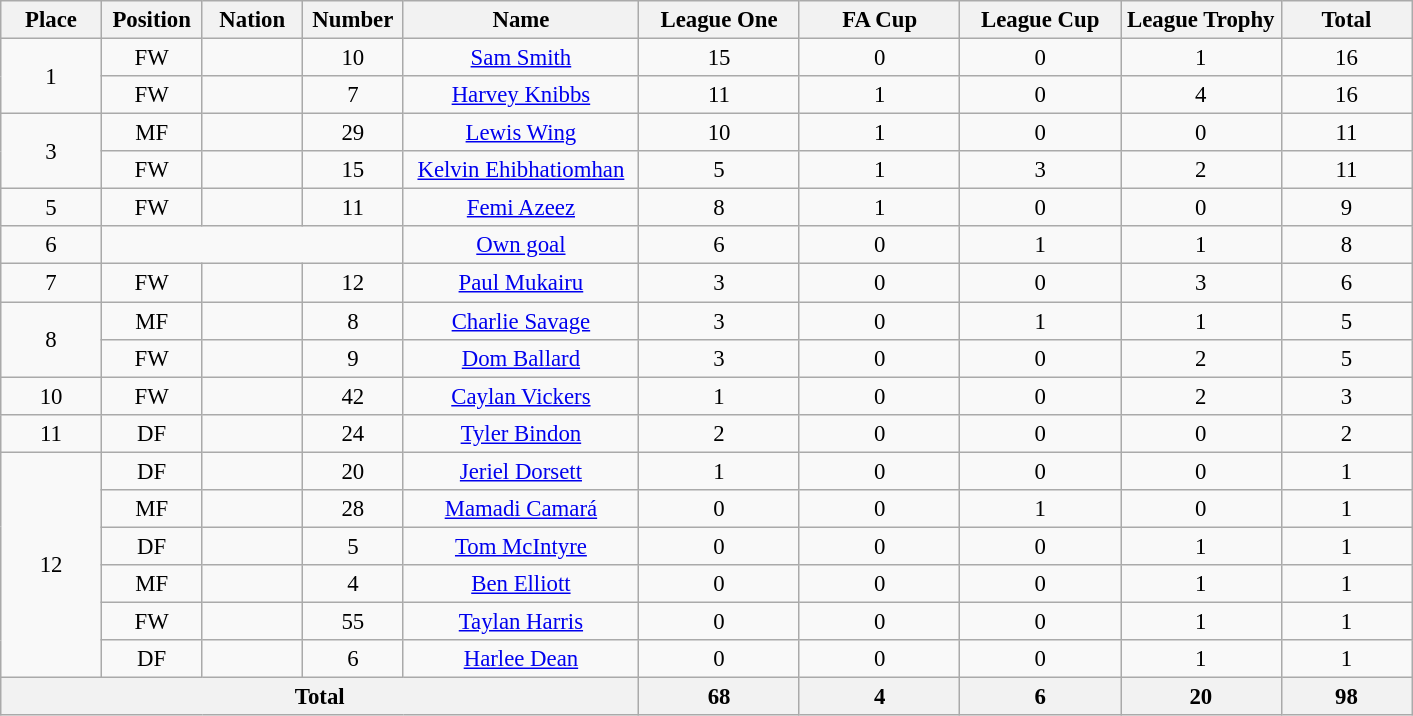<table class="wikitable" style="font-size: 95%; text-align: center;">
<tr>
<th width=60>Place</th>
<th width=60>Position</th>
<th width=60>Nation</th>
<th width=60>Number</th>
<th width=150>Name</th>
<th width=100>League One</th>
<th width=100>FA Cup</th>
<th width=100>League Cup</th>
<th width=100>League Trophy</th>
<th width=80><strong>Total</strong></th>
</tr>
<tr>
<td rowspan="2">1</td>
<td>FW</td>
<td></td>
<td>10</td>
<td><a href='#'>Sam Smith</a></td>
<td>15</td>
<td>0</td>
<td>0</td>
<td>1</td>
<td>16</td>
</tr>
<tr>
<td>FW</td>
<td></td>
<td>7</td>
<td><a href='#'>Harvey Knibbs</a></td>
<td>11</td>
<td>1</td>
<td>0</td>
<td>4</td>
<td>16</td>
</tr>
<tr>
<td rowspan="2">3</td>
<td>MF</td>
<td></td>
<td>29</td>
<td><a href='#'>Lewis Wing</a></td>
<td>10</td>
<td>1</td>
<td>0</td>
<td>0</td>
<td>11</td>
</tr>
<tr>
<td>FW</td>
<td></td>
<td>15</td>
<td><a href='#'>Kelvin Ehibhatiomhan</a></td>
<td>5</td>
<td>1</td>
<td>3</td>
<td>2</td>
<td>11</td>
</tr>
<tr>
<td>5</td>
<td>FW</td>
<td></td>
<td>11</td>
<td><a href='#'>Femi Azeez</a></td>
<td>8</td>
<td>1</td>
<td>0</td>
<td>0</td>
<td>9</td>
</tr>
<tr>
<td>6</td>
<td colspan="3"></td>
<td><a href='#'>Own goal</a></td>
<td>6</td>
<td>0</td>
<td>1</td>
<td>1</td>
<td>8</td>
</tr>
<tr>
<td>7</td>
<td>FW</td>
<td></td>
<td>12</td>
<td><a href='#'>Paul Mukairu</a></td>
<td>3</td>
<td>0</td>
<td>0</td>
<td>3</td>
<td>6</td>
</tr>
<tr>
<td rowspan="2">8</td>
<td>MF</td>
<td></td>
<td>8</td>
<td><a href='#'>Charlie Savage</a></td>
<td>3</td>
<td>0</td>
<td>1</td>
<td>1</td>
<td>5</td>
</tr>
<tr>
<td>FW</td>
<td></td>
<td>9</td>
<td><a href='#'>Dom Ballard</a></td>
<td>3</td>
<td>0</td>
<td>0</td>
<td>2</td>
<td>5</td>
</tr>
<tr>
<td>10</td>
<td>FW</td>
<td></td>
<td>42</td>
<td><a href='#'>Caylan Vickers</a></td>
<td>1</td>
<td>0</td>
<td>0</td>
<td>2</td>
<td>3</td>
</tr>
<tr>
<td>11</td>
<td>DF</td>
<td></td>
<td>24</td>
<td><a href='#'>Tyler Bindon</a></td>
<td>2</td>
<td>0</td>
<td>0</td>
<td>0</td>
<td>2</td>
</tr>
<tr>
<td rowspan="6">12</td>
<td>DF</td>
<td></td>
<td>20</td>
<td><a href='#'>Jeriel Dorsett</a></td>
<td>1</td>
<td>0</td>
<td>0</td>
<td>0</td>
<td>1</td>
</tr>
<tr>
<td>MF</td>
<td></td>
<td>28</td>
<td><a href='#'>Mamadi Camará</a></td>
<td>0</td>
<td>0</td>
<td>1</td>
<td>0</td>
<td>1</td>
</tr>
<tr>
<td>DF</td>
<td></td>
<td>5</td>
<td><a href='#'>Tom McIntyre</a></td>
<td>0</td>
<td>0</td>
<td>0</td>
<td>1</td>
<td>1</td>
</tr>
<tr>
<td>MF</td>
<td></td>
<td>4</td>
<td><a href='#'>Ben Elliott</a></td>
<td>0</td>
<td>0</td>
<td>0</td>
<td>1</td>
<td>1</td>
</tr>
<tr>
<td>FW</td>
<td></td>
<td>55</td>
<td><a href='#'>Taylan Harris</a></td>
<td>0</td>
<td>0</td>
<td>0</td>
<td>1</td>
<td>1</td>
</tr>
<tr>
<td>DF</td>
<td></td>
<td>6</td>
<td><a href='#'>Harlee Dean</a></td>
<td>0</td>
<td>0</td>
<td>0</td>
<td>1</td>
<td>1</td>
</tr>
<tr>
<th colspan="5"><strong>Total</strong></th>
<th>68</th>
<th>4</th>
<th>6</th>
<th>20</th>
<th><strong>98</strong></th>
</tr>
</table>
